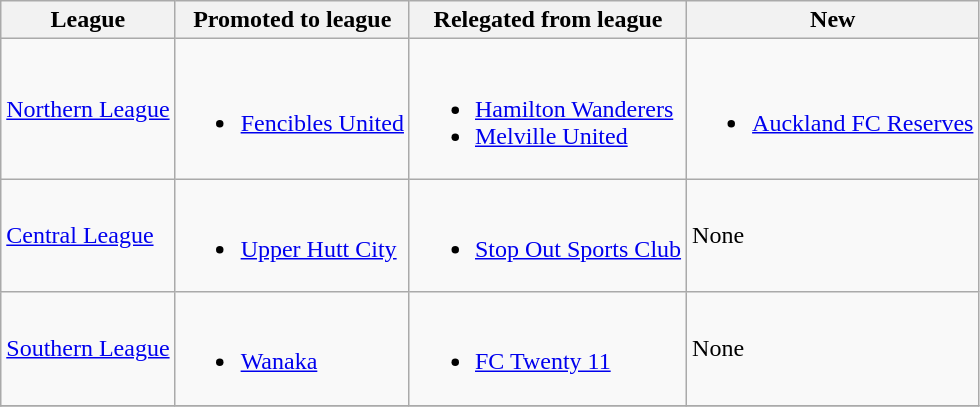<table class="wikitable">
<tr>
<th>League</th>
<th>Promoted to league</th>
<th>Relegated from league</th>
<th>New</th>
</tr>
<tr>
<td><a href='#'>Northern League</a></td>
<td><br><ul><li><a href='#'>Fencibles United</a></li></ul></td>
<td><br><ul><li><a href='#'>Hamilton Wanderers</a></li><li><a href='#'>Melville United</a></li></ul></td>
<td><br><ul><li><a href='#'>Auckland FC Reserves</a></li></ul></td>
</tr>
<tr>
<td><a href='#'>Central League</a></td>
<td><br><ul><li><a href='#'>Upper Hutt City</a></li></ul></td>
<td><br><ul><li><a href='#'>Stop Out Sports Club</a></li></ul></td>
<td>None</td>
</tr>
<tr>
<td><a href='#'>Southern League</a></td>
<td><br><ul><li><a href='#'>Wanaka</a></li></ul></td>
<td><br><ul><li><a href='#'>FC Twenty 11</a></li></ul></td>
<td>None</td>
</tr>
<tr>
</tr>
</table>
